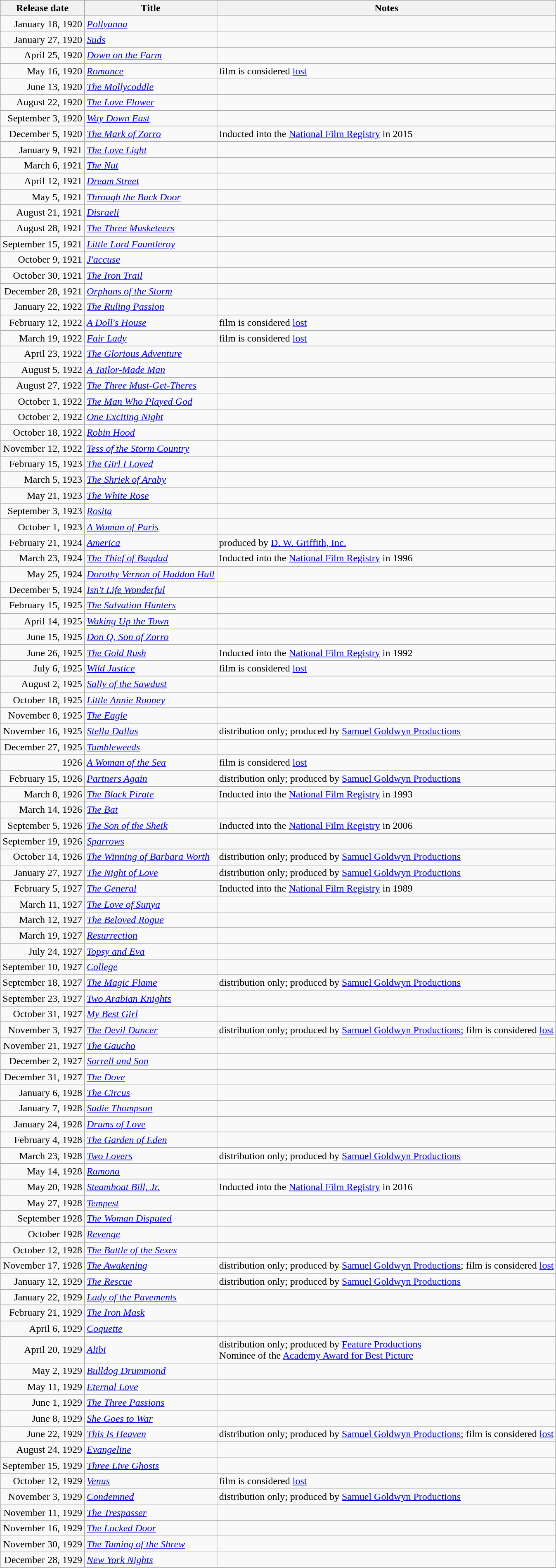<table class="wikitable sortable">
<tr>
<th>Release date</th>
<th>Title</th>
<th>Notes</th>
</tr>
<tr>
<td style="text-align:right;">January 18, 1920</td>
<td><em><a href='#'>Pollyanna</a></em></td>
<td></td>
</tr>
<tr>
<td style="text-align:right;">January 27, 1920</td>
<td><em><a href='#'>Suds</a> </em></td>
<td></td>
</tr>
<tr>
<td style="text-align:right;">April 25, 1920</td>
<td><em><a href='#'>Down on the Farm</a></em></td>
<td></td>
</tr>
<tr>
<td style="text-align:right;">May 16, 1920</td>
<td><em><a href='#'>Romance</a></em></td>
<td>film is considered <a href='#'>lost</a></td>
</tr>
<tr>
<td style="text-align:right;">June 13, 1920</td>
<td><em><a href='#'>The Mollycoddle</a></em></td>
<td></td>
</tr>
<tr>
<td style="text-align:right;">August 22, 1920</td>
<td><em><a href='#'>The Love Flower</a></em></td>
<td></td>
</tr>
<tr>
<td style="text-align:right;">September 3, 1920</td>
<td><em><a href='#'>Way Down East</a></em></td>
<td></td>
</tr>
<tr>
<td style="text-align:right;">December 5, 1920</td>
<td><em><a href='#'>The Mark of Zorro</a></em></td>
<td>Inducted into the <a href='#'>National Film Registry</a> in 2015</td>
</tr>
<tr>
<td style="text-align:right;">January 9, 1921</td>
<td><em><a href='#'>The Love Light</a> </em></td>
<td></td>
</tr>
<tr>
<td style="text-align:right;">March 6, 1921</td>
<td><em><a href='#'>The Nut</a></em></td>
<td></td>
</tr>
<tr>
<td style="text-align:right;">April 12, 1921</td>
<td><em><a href='#'>Dream Street</a></em></td>
<td></td>
</tr>
<tr>
<td style="text-align:right;">May 5, 1921</td>
<td><em><a href='#'>Through the Back Door</a> </em></td>
<td></td>
</tr>
<tr>
<td style="text-align:right;">August 21, 1921</td>
<td><em><a href='#'>Disraeli</a></em></td>
<td></td>
</tr>
<tr>
<td style="text-align:right;">August 28, 1921</td>
<td><em><a href='#'>The Three Musketeers</a></em></td>
<td></td>
</tr>
<tr>
<td style="text-align:right;">September 15, 1921</td>
<td><em><a href='#'>Little Lord Fauntleroy</a> </em></td>
<td></td>
</tr>
<tr>
<td style="text-align:right;">October 9, 1921</td>
<td><em><a href='#'>J'accuse</a></em></td>
<td></td>
</tr>
<tr>
<td style="text-align:right;">October 30, 1921</td>
<td><em><a href='#'>The Iron Trail</a></em></td>
<td></td>
</tr>
<tr>
<td style="text-align:right;">December 28, 1921</td>
<td><em><a href='#'>Orphans of the Storm</a></em></td>
<td></td>
</tr>
<tr>
<td style="text-align:right;">January 22, 1922</td>
<td><em><a href='#'>The Ruling Passion</a></em></td>
<td></td>
</tr>
<tr>
<td style="text-align:right;">February 12, 1922</td>
<td><em><a href='#'>A Doll's House</a></em></td>
<td>film is considered <a href='#'>lost</a></td>
</tr>
<tr>
<td style="text-align:right;">March 19, 1922</td>
<td><em><a href='#'>Fair Lady</a></em></td>
<td>film is considered <a href='#'>lost</a></td>
</tr>
<tr>
<td style="text-align:right;">April 23, 1922</td>
<td><em><a href='#'>The Glorious Adventure</a></em></td>
<td></td>
</tr>
<tr>
<td style="text-align:right;">August 5, 1922</td>
<td><em><a href='#'>A Tailor-Made Man</a></em></td>
<td></td>
</tr>
<tr>
<td style="text-align:right;">August 27, 1922</td>
<td><em><a href='#'>The Three Must-Get-Theres</a></em></td>
<td></td>
</tr>
<tr>
<td style="text-align:right;">October 1, 1922</td>
<td><em><a href='#'>The Man Who Played God</a></em></td>
<td></td>
</tr>
<tr>
<td style="text-align:right;">October 2, 1922</td>
<td><em><a href='#'>One Exciting Night</a></em></td>
<td></td>
</tr>
<tr>
<td style="text-align:right;">October 18, 1922</td>
<td><em><a href='#'>Robin Hood</a></em></td>
<td></td>
</tr>
<tr>
<td style="text-align:right;">November 12, 1922</td>
<td><em><a href='#'>Tess of the Storm Country</a> </em></td>
<td></td>
</tr>
<tr>
<td style="text-align:right;">February 15, 1923</td>
<td><em><a href='#'>The Girl I Loved</a></em></td>
<td></td>
</tr>
<tr>
<td style="text-align:right;">March 5, 1923</td>
<td><em><a href='#'>The Shriek of Araby</a></em></td>
<td></td>
</tr>
<tr>
<td style="text-align:right;">May 21, 1923</td>
<td><em><a href='#'>The White Rose</a></em></td>
<td></td>
</tr>
<tr>
<td style="text-align:right;">September 3, 1923</td>
<td><em><a href='#'>Rosita</a> </em></td>
<td></td>
</tr>
<tr>
<td style="text-align:right;">October 1, 1923</td>
<td><em><a href='#'>A Woman of Paris</a></em></td>
<td></td>
</tr>
<tr>
<td style="text-align:right;">February 21, 1924</td>
<td><em><a href='#'>America</a></em></td>
<td>produced by <a href='#'>D. W. Griffith, Inc.</a></td>
</tr>
<tr>
<td style="text-align:right;">March 23, 1924</td>
<td><em><a href='#'>The Thief of Bagdad</a></em></td>
<td>Inducted into the <a href='#'>National Film Registry</a> in 1996</td>
</tr>
<tr>
<td style="text-align:right;">May 25, 1924</td>
<td><em><a href='#'>Dorothy Vernon of Haddon Hall</a> </em></td>
<td></td>
</tr>
<tr>
<td style="text-align:right;">December 5, 1924</td>
<td><em><a href='#'>Isn't Life Wonderful</a></em></td>
<td></td>
</tr>
<tr>
<td style="text-align:right;">February 15, 1925</td>
<td><em><a href='#'>The Salvation Hunters</a></em></td>
<td></td>
</tr>
<tr>
<td style="text-align:right;">April 14, 1925</td>
<td><em><a href='#'>Waking Up the Town</a> </em></td>
<td></td>
</tr>
<tr>
<td style="text-align:right;">June 15, 1925</td>
<td><em><a href='#'>Don Q, Son of Zorro</a></em></td>
<td></td>
</tr>
<tr>
<td style="text-align:right;">June 26, 1925</td>
<td><em><a href='#'>The Gold Rush</a></em></td>
<td>Inducted into the <a href='#'>National Film Registry</a> in 1992</td>
</tr>
<tr>
<td style="text-align:right;">July 6, 1925</td>
<td><em><a href='#'>Wild Justice</a></em></td>
<td>film is considered <a href='#'>lost</a></td>
</tr>
<tr>
<td style="text-align:right;">August 2, 1925</td>
<td><em><a href='#'>Sally of the Sawdust</a></em></td>
<td></td>
</tr>
<tr>
<td style="text-align:right;">October 18, 1925</td>
<td><em><a href='#'>Little Annie Rooney</a> </em></td>
<td></td>
</tr>
<tr>
<td style="text-align:right;">November 8, 1925</td>
<td><em><a href='#'>The Eagle</a></em></td>
<td></td>
</tr>
<tr>
<td style="text-align:right;">November 16, 1925</td>
<td><em><a href='#'>Stella Dallas</a></em></td>
<td>distribution only; produced by <a href='#'>Samuel Goldwyn Productions</a></td>
</tr>
<tr>
<td style="text-align:right;">December 27, 1925</td>
<td><em><a href='#'>Tumbleweeds</a></em></td>
<td></td>
</tr>
<tr>
<td style="text-align:right;">1926</td>
<td><em><a href='#'>A Woman of the Sea</a></em></td>
<td>film is considered <a href='#'>lost</a></td>
</tr>
<tr>
<td style="text-align:right;">February 15, 1926</td>
<td><em><a href='#'>Partners Again</a></em></td>
<td>distribution only; produced by <a href='#'>Samuel Goldwyn Productions</a></td>
</tr>
<tr>
<td style="text-align:right;">March 8, 1926</td>
<td><em><a href='#'>The Black Pirate</a></em></td>
<td>Inducted into the <a href='#'>National Film Registry</a> in 1993</td>
</tr>
<tr>
<td style="text-align:right;">March 14, 1926</td>
<td><em><a href='#'>The Bat</a></em></td>
<td></td>
</tr>
<tr>
<td style="text-align:right;">September 5, 1926</td>
<td><em><a href='#'>The Son of the Sheik</a></em></td>
<td>Inducted into the <a href='#'>National Film Registry</a> in 2006</td>
</tr>
<tr>
<td style="text-align:right;">September 19, 1926</td>
<td><em><a href='#'>Sparrows</a></em></td>
<td></td>
</tr>
<tr>
<td style="text-align:right;">October 14, 1926</td>
<td><em><a href='#'>The Winning of Barbara Worth</a></em></td>
<td>distribution only; produced by <a href='#'>Samuel Goldwyn Productions</a></td>
</tr>
<tr>
<td style="text-align:right;">January 27, 1927</td>
<td><em><a href='#'>The Night of Love</a></em></td>
<td>distribution only; produced by <a href='#'>Samuel Goldwyn Productions</a></td>
</tr>
<tr>
<td style="text-align:right;">February 5, 1927</td>
<td><em><a href='#'>The General</a></em></td>
<td>Inducted into the <a href='#'>National Film Registry</a> in 1989</td>
</tr>
<tr>
<td style="text-align:right;">March 11, 1927</td>
<td><em><a href='#'>The Love of Sunya</a></em></td>
<td></td>
</tr>
<tr>
<td style="text-align:right;">March 12, 1927</td>
<td><em><a href='#'>The Beloved Rogue</a></em></td>
<td></td>
</tr>
<tr>
<td style="text-align:right;">March 19, 1927</td>
<td><em><a href='#'>Resurrection</a></em></td>
<td></td>
</tr>
<tr>
<td style="text-align:right;">July 24, 1927</td>
<td><em><a href='#'>Topsy and Eva</a></em></td>
<td></td>
</tr>
<tr>
<td style="text-align:right;">September 10, 1927</td>
<td><em><a href='#'>College</a></em></td>
<td></td>
</tr>
<tr>
<td style="text-align:right;">September 18, 1927</td>
<td><em><a href='#'>The Magic Flame</a></em></td>
<td>distribution only; produced by <a href='#'>Samuel Goldwyn Productions</a></td>
</tr>
<tr>
<td style="text-align:right;">September 23, 1927</td>
<td><em><a href='#'>Two Arabian Knights</a></em></td>
<td></td>
</tr>
<tr>
<td style="text-align:right;">October 31, 1927</td>
<td><em><a href='#'>My Best Girl</a></em></td>
<td></td>
</tr>
<tr>
<td style="text-align:right;">November 3, 1927</td>
<td><em><a href='#'>The Devil Dancer</a></em></td>
<td>distribution only; produced by <a href='#'>Samuel Goldwyn Productions</a>; film is considered <a href='#'>lost</a></td>
</tr>
<tr>
<td style="text-align:right;">November 21, 1927</td>
<td><em><a href='#'>The Gaucho</a></em></td>
<td></td>
</tr>
<tr>
<td style="text-align:right;">December 2, 1927</td>
<td><em><a href='#'>Sorrell and Son</a></em></td>
<td></td>
</tr>
<tr>
<td style="text-align:right;">December 31, 1927</td>
<td><em><a href='#'>The Dove</a></em></td>
<td></td>
</tr>
<tr>
<td style="text-align:right;">January 6, 1928</td>
<td><em><a href='#'>The Circus</a></em></td>
<td></td>
</tr>
<tr>
<td style="text-align:right;">January 7, 1928</td>
<td><em><a href='#'>Sadie Thompson</a></em></td>
<td></td>
</tr>
<tr>
<td style="text-align:right;">January 24, 1928</td>
<td><em><a href='#'>Drums of Love</a></em></td>
<td></td>
</tr>
<tr>
<td style="text-align:right;">February 4, 1928</td>
<td><em><a href='#'>The Garden of Eden</a></em></td>
<td></td>
</tr>
<tr>
<td style="text-align:right;">March 23, 1928</td>
<td><em><a href='#'>Two Lovers</a></em></td>
<td>distribution only; produced by <a href='#'>Samuel Goldwyn Productions</a></td>
</tr>
<tr>
<td style="text-align:right;">May 14, 1928</td>
<td><em><a href='#'>Ramona</a></em></td>
<td></td>
</tr>
<tr>
<td style="text-align:right;">May 20, 1928</td>
<td><em><a href='#'>Steamboat Bill, Jr.</a></em></td>
<td>Inducted into the <a href='#'>National Film Registry</a> in 2016</td>
</tr>
<tr>
<td style="text-align:right;">May 27, 1928</td>
<td><em><a href='#'>Tempest</a></em></td>
<td></td>
</tr>
<tr>
<td style="text-align:right;">September 1928</td>
<td><em><a href='#'>The Woman Disputed</a></em></td>
<td></td>
</tr>
<tr>
<td style="text-align:right;">October 1928</td>
<td><em><a href='#'>Revenge</a></em></td>
<td></td>
</tr>
<tr>
<td style="text-align:right;">October 12, 1928</td>
<td><em><a href='#'>The Battle of the Sexes</a></em></td>
<td></td>
</tr>
<tr>
<td style="text-align:right;">November 17, 1928</td>
<td><em><a href='#'>The Awakening</a></em></td>
<td>distribution only; produced by <a href='#'>Samuel Goldwyn Productions</a>; film is considered <a href='#'>lost</a></td>
</tr>
<tr>
<td style="text-align:right;">January 12, 1929</td>
<td><em><a href='#'>The Rescue</a></em></td>
<td>distribution only; produced by <a href='#'>Samuel Goldwyn Productions</a></td>
</tr>
<tr>
<td style="text-align:right;">January 22, 1929</td>
<td><em><a href='#'>Lady of the Pavements</a></em></td>
<td></td>
</tr>
<tr>
<td style="text-align:right;">February 21, 1929</td>
<td><em><a href='#'>The Iron Mask</a></em></td>
<td></td>
</tr>
<tr>
<td style="text-align:right;">April 6, 1929</td>
<td><em><a href='#'>Coquette</a></em></td>
<td></td>
</tr>
<tr>
<td style="text-align:right;">April 20, 1929</td>
<td><em><a href='#'>Alibi</a></em></td>
<td>distribution only; produced by <a href='#'>Feature Productions</a><br>Nominee of the <a href='#'>Academy Award for Best Picture</a></td>
</tr>
<tr>
<td style="text-align:right;">May 2, 1929</td>
<td><em><a href='#'>Bulldog Drummond</a></em></td>
<td></td>
</tr>
<tr>
<td style="text-align:right;">May 11, 1929</td>
<td><em><a href='#'>Eternal Love</a></em></td>
<td></td>
</tr>
<tr>
<td style="text-align:right;">June 1, 1929</td>
<td><em><a href='#'>The Three Passions</a></em></td>
<td></td>
</tr>
<tr>
<td style="text-align:right;">June 8, 1929</td>
<td><em><a href='#'>She Goes to War</a></em></td>
<td></td>
</tr>
<tr>
<td style="text-align:right;">June 22, 1929</td>
<td><em><a href='#'>This Is Heaven</a></em></td>
<td>distribution only; produced by <a href='#'>Samuel Goldwyn Productions</a>;  film is considered <a href='#'>lost</a></td>
</tr>
<tr>
<td style="text-align:right;">August 24, 1929</td>
<td><em><a href='#'>Evangeline</a></em></td>
<td></td>
</tr>
<tr>
<td style="text-align:right;">September 15, 1929</td>
<td><em><a href='#'>Three Live Ghosts</a></em></td>
<td></td>
</tr>
<tr>
<td style="text-align:right;">October 12, 1929</td>
<td><em><a href='#'>Venus</a></em></td>
<td>film is considered <a href='#'>lost</a></td>
</tr>
<tr>
<td style="text-align:right;">November 3, 1929</td>
<td><em><a href='#'>Condemned</a></em></td>
<td>distribution only; produced by <a href='#'>Samuel Goldwyn Productions</a></td>
</tr>
<tr>
<td style="text-align:right;">November 11, 1929</td>
<td><em><a href='#'>The Trespasser</a></em></td>
<td></td>
</tr>
<tr>
<td style="text-align:right;">November 16, 1929</td>
<td><em><a href='#'>The Locked Door</a></em></td>
<td></td>
</tr>
<tr>
<td style="text-align:right;">November 30, 1929</td>
<td><em><a href='#'>The Taming of the Shrew</a></em></td>
<td></td>
</tr>
<tr>
<td style="text-align:right;">December 28, 1929</td>
<td><em><a href='#'>New York Nights</a></em></td>
<td></td>
</tr>
</table>
